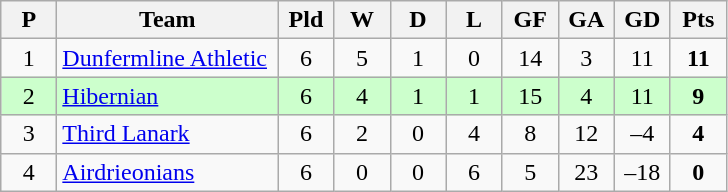<table class="wikitable" style="text-align: center;">
<tr>
<th width=30>P</th>
<th width=140>Team</th>
<th width=30>Pld</th>
<th width=30>W</th>
<th width=30>D</th>
<th width=30>L</th>
<th width=30>GF</th>
<th width=30>GA</th>
<th width=30>GD</th>
<th width=30>Pts</th>
</tr>
<tr>
<td>1</td>
<td align=left><a href='#'>Dunfermline Athletic</a></td>
<td>6</td>
<td>5</td>
<td>1</td>
<td>0</td>
<td>14</td>
<td>3</td>
<td>11</td>
<td><strong>11</strong></td>
</tr>
<tr style="background:#ccffcc;">
<td>2</td>
<td align=left><a href='#'>Hibernian</a></td>
<td>6</td>
<td>4</td>
<td>1</td>
<td>1</td>
<td>15</td>
<td>4</td>
<td>11</td>
<td><strong>9</strong></td>
</tr>
<tr>
<td>3</td>
<td align=left><a href='#'>Third Lanark</a></td>
<td>6</td>
<td>2</td>
<td>0</td>
<td>4</td>
<td>8</td>
<td>12</td>
<td>–4</td>
<td><strong>4</strong></td>
</tr>
<tr>
<td>4</td>
<td align=left><a href='#'>Airdrieonians</a></td>
<td>6</td>
<td>0</td>
<td>0</td>
<td>6</td>
<td>5</td>
<td>23</td>
<td>–18</td>
<td><strong>0</strong></td>
</tr>
</table>
